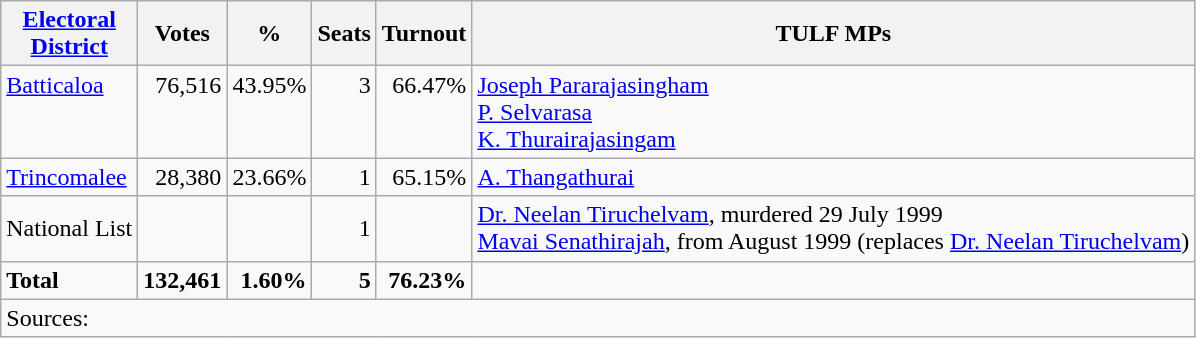<table class="wikitable">
<tr>
<th><a href='#'>Electoral<br>District</a></th>
<th align=right>Votes</th>
<th align=right>%</th>
<th align=right>Seats</th>
<th align=right>Turnout</th>
<th>TULF MPs</th>
</tr>
<tr>
<td valign=top><a href='#'>Batticaloa</a></td>
<td valign=top align=right>76,516</td>
<td valign=top align=right>43.95%</td>
<td valign=top align=right>3</td>
<td valign=top align=right>66.47%</td>
<td><a href='#'>Joseph Pararajasingham</a><br><a href='#'>P. Selvarasa</a><br><a href='#'>K. Thurairajasingam</a></td>
</tr>
<tr>
<td valign=top><a href='#'>Trincomalee</a></td>
<td valign=top align=right>28,380</td>
<td valign=top align=right>23.66%</td>
<td valign=top align=right>1</td>
<td valign=top align=right>65.15%</td>
<td><a href='#'>A. Thangathurai</a></td>
</tr>
<tr>
<td>National List</td>
<td></td>
<td></td>
<td align=right>1</td>
<td></td>
<td><a href='#'>Dr. Neelan Tiruchelvam</a>, murdered 29 July 1999<br><a href='#'>Mavai Senathirajah</a>, from August 1999 (replaces <a href='#'>Dr. Neelan Tiruchelvam</a>)</td>
</tr>
<tr>
<td><strong>Total</strong></td>
<td align=right><strong>132,461</strong></td>
<td align=right><strong>1.60%</strong></td>
<td align=right><strong>5</strong></td>
<td align=right><strong>76.23%</strong></td>
<td></td>
</tr>
<tr>
<td align=left colspan=6>Sources:</td>
</tr>
</table>
